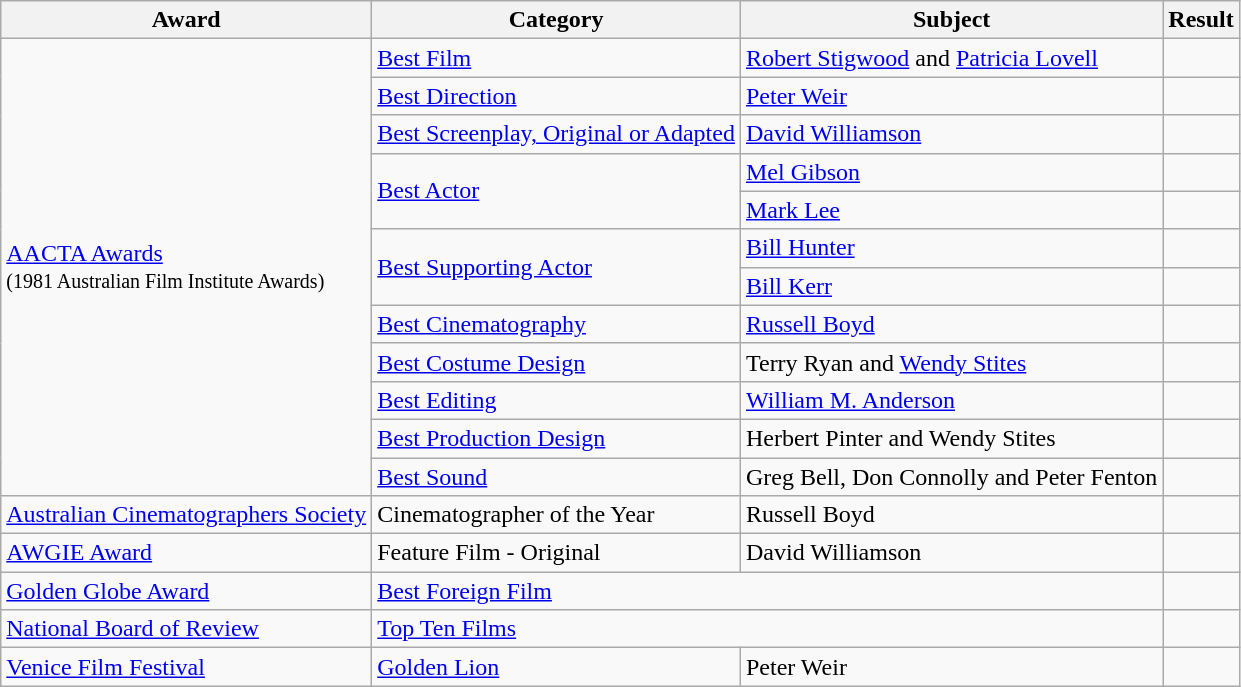<table class="wikitable">
<tr>
<th>Award</th>
<th>Category</th>
<th>Subject</th>
<th>Result</th>
</tr>
<tr>
<td rowspan="12"><a href='#'>AACTA Awards</a><br><small>(1981 Australian Film Institute Awards)</small></td>
<td><a href='#'>Best Film</a></td>
<td><a href='#'>Robert Stigwood</a> and <a href='#'>Patricia Lovell</a></td>
<td></td>
</tr>
<tr>
<td><a href='#'>Best Direction</a></td>
<td><a href='#'>Peter Weir</a></td>
<td></td>
</tr>
<tr>
<td><a href='#'>Best Screenplay, Original or Adapted</a></td>
<td><a href='#'>David Williamson</a></td>
<td></td>
</tr>
<tr>
<td rowspan="2"><a href='#'>Best Actor</a></td>
<td><a href='#'>Mel Gibson</a></td>
<td></td>
</tr>
<tr>
<td><a href='#'>Mark Lee</a></td>
<td></td>
</tr>
<tr>
<td rowspan="2"><a href='#'>Best Supporting Actor</a></td>
<td><a href='#'>Bill Hunter</a></td>
<td></td>
</tr>
<tr>
<td><a href='#'>Bill Kerr</a></td>
<td></td>
</tr>
<tr>
<td><a href='#'>Best Cinematography</a></td>
<td><a href='#'>Russell Boyd</a></td>
<td></td>
</tr>
<tr>
<td><a href='#'>Best Costume Design</a></td>
<td>Terry Ryan and <a href='#'>Wendy Stites</a></td>
<td></td>
</tr>
<tr>
<td><a href='#'>Best Editing</a></td>
<td><a href='#'>William M. Anderson</a></td>
<td></td>
</tr>
<tr>
<td><a href='#'>Best Production Design</a></td>
<td>Herbert Pinter and Wendy Stites</td>
<td></td>
</tr>
<tr>
<td><a href='#'>Best Sound</a></td>
<td>Greg Bell, Don Connolly and Peter Fenton</td>
<td></td>
</tr>
<tr>
<td><a href='#'>Australian Cinematographers Society</a></td>
<td>Cinematographer of the Year</td>
<td>Russell Boyd</td>
<td></td>
</tr>
<tr>
<td><a href='#'>AWGIE Award</a></td>
<td>Feature Film - Original</td>
<td>David Williamson</td>
<td></td>
</tr>
<tr>
<td><a href='#'>Golden Globe Award</a></td>
<td colspan="2"><a href='#'>Best Foreign Film</a></td>
<td></td>
</tr>
<tr>
<td><a href='#'>National Board of Review</a></td>
<td colspan="2"><a href='#'>Top Ten Films</a></td>
<td></td>
</tr>
<tr>
<td><a href='#'>Venice Film Festival</a></td>
<td><a href='#'>Golden Lion</a></td>
<td>Peter Weir</td>
<td></td>
</tr>
</table>
